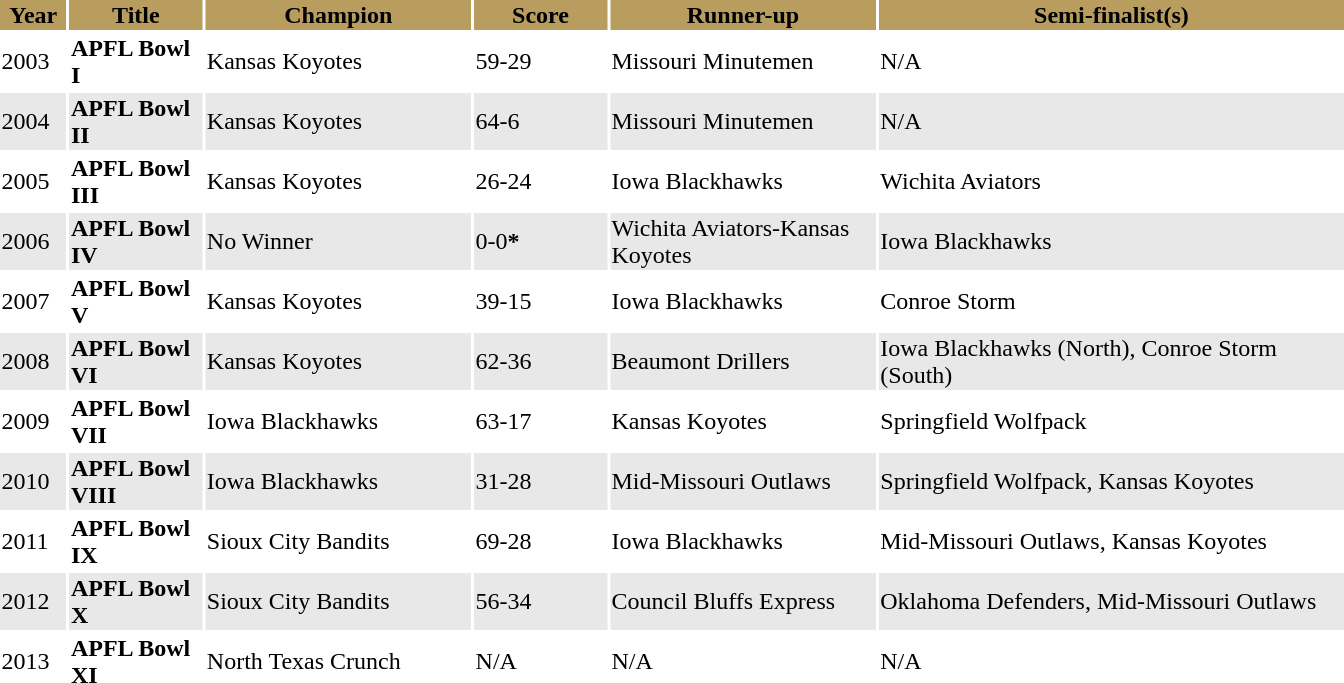<table width=900>
<tr bgcolor="#b89d5f">
<th width=5%><strong>Year</strong></th>
<th width=10%><strong>Title</strong></th>
<th width=20%><strong>Champion</strong></th>
<th width=10%><strong>Score</strong></th>
<th width=20%><strong>Runner-up</strong></th>
<th width=45%><strong>Semi-finalist(s)</strong></th>
</tr>
<tr>
<td>2003</td>
<td><strong>APFL Bowl I</strong></td>
<td>Kansas Koyotes</td>
<td>59-29</td>
<td>Missouri Minutemen</td>
<td>N/A</td>
</tr>
<tr bgcolor=#e8e8e8>
<td>2004</td>
<td><strong>APFL Bowl II</strong></td>
<td>Kansas Koyotes</td>
<td>64-6</td>
<td>Missouri Minutemen</td>
<td>N/A</td>
</tr>
<tr>
<td>2005</td>
<td><strong>APFL Bowl III</strong></td>
<td>Kansas Koyotes</td>
<td>26-24</td>
<td>Iowa Blackhawks</td>
<td>Wichita Aviators</td>
</tr>
<tr bgcolor=#e8e8e8>
<td>2006</td>
<td><strong>APFL Bowl IV</strong></td>
<td>No Winner</td>
<td>0-0<strong>*</strong></td>
<td>Wichita Aviators-Kansas Koyotes</td>
<td>Iowa Blackhawks</td>
</tr>
<tr>
<td>2007</td>
<td><strong>APFL Bowl V</strong></td>
<td>Kansas Koyotes</td>
<td>39-15</td>
<td>Iowa Blackhawks</td>
<td>Conroe Storm</td>
</tr>
<tr bgcolor=#e8e8e8>
<td>2008</td>
<td><strong>APFL Bowl VI</strong></td>
<td>Kansas Koyotes</td>
<td>62-36</td>
<td>Beaumont Drillers</td>
<td>Iowa Blackhawks (North), Conroe Storm (South)</td>
</tr>
<tr>
<td>2009</td>
<td><strong>APFL Bowl VII</strong></td>
<td>Iowa Blackhawks</td>
<td>63-17</td>
<td>Kansas Koyotes</td>
<td>Springfield Wolfpack</td>
</tr>
<tr bgcolor=#e8e8e8>
<td>2010</td>
<td><strong>APFL Bowl VIII</strong></td>
<td>Iowa Blackhawks</td>
<td>31-28</td>
<td>Mid-Missouri Outlaws</td>
<td>Springfield Wolfpack, Kansas Koyotes</td>
</tr>
<tr>
<td>2011</td>
<td><strong>APFL Bowl IX</strong></td>
<td>Sioux City Bandits</td>
<td>69-28</td>
<td>Iowa Blackhawks</td>
<td>Mid-Missouri Outlaws, Kansas Koyotes</td>
</tr>
<tr bgcolor=#e8e8e8>
<td>2012</td>
<td><strong>APFL Bowl X</strong></td>
<td>Sioux City Bandits</td>
<td>56-34</td>
<td>Council Bluffs Express</td>
<td>Oklahoma Defenders, Mid-Missouri Outlaws</td>
</tr>
<tr>
<td>2013</td>
<td><strong>APFL Bowl XI</strong></td>
<td>North Texas Crunch</td>
<td>N/A</td>
<td>N/A</td>
<td>N/A</td>
</tr>
</table>
